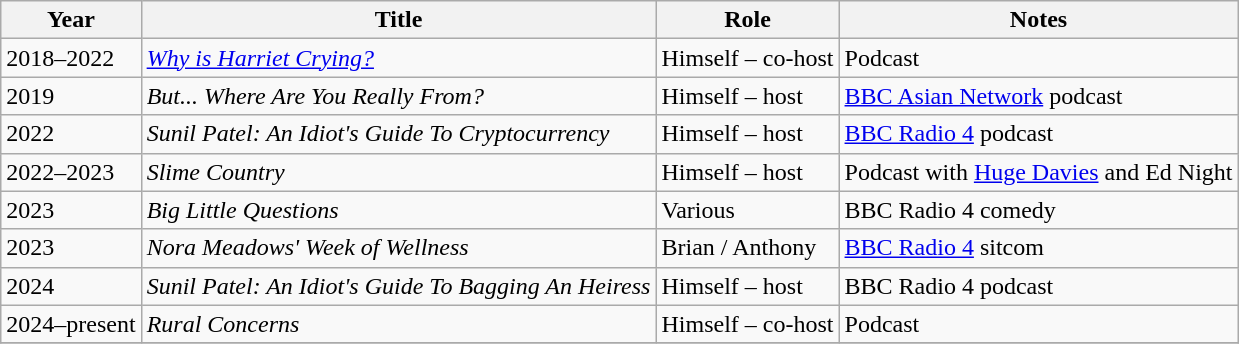<table class="wikitable sortable">
<tr>
<th>Year</th>
<th>Title</th>
<th>Role</th>
<th class="unsortable">Notes</th>
</tr>
<tr>
<td>2018–2022</td>
<td><em><a href='#'>Why is Harriet Crying?</a></em></td>
<td>Himself – co-host</td>
<td>Podcast</td>
</tr>
<tr>
<td>2019</td>
<td><em>But... Where Are You Really From?</em></td>
<td>Himself – host</td>
<td><a href='#'>BBC Asian Network</a> podcast</td>
</tr>
<tr>
<td>2022</td>
<td><em>Sunil Patel: An Idiot's Guide To Cryptocurrency</em></td>
<td>Himself – host</td>
<td><a href='#'>BBC Radio 4</a> podcast</td>
</tr>
<tr>
<td>2022–2023</td>
<td><em>Slime Country</em></td>
<td>Himself – host</td>
<td>Podcast with <a href='#'>Huge Davies</a> and Ed Night</td>
</tr>
<tr>
<td>2023</td>
<td><em>Big Little Questions</em></td>
<td>Various</td>
<td>BBC Radio 4 comedy</td>
</tr>
<tr>
<td>2023</td>
<td><em>Nora Meadows' Week of Wellness</em></td>
<td>Brian / Anthony</td>
<td><a href='#'>BBC Radio 4</a> sitcom</td>
</tr>
<tr>
<td>2024</td>
<td><em>Sunil Patel: An Idiot's Guide To Bagging An Heiress</em></td>
<td>Himself – host</td>
<td>BBC Radio 4 podcast</td>
</tr>
<tr>
<td>2024–present</td>
<td><em>Rural Concerns</em></td>
<td>Himself – co-host</td>
<td>Podcast</td>
</tr>
<tr>
</tr>
</table>
